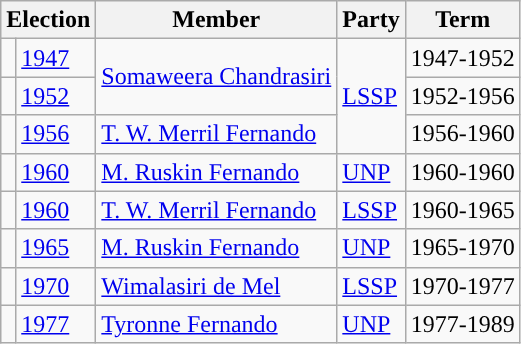<table class="wikitable">
<tr>
<th colspan="2">Election</th>
<th>Member</th>
<th>Party</th>
<th>Term</th>
</tr>
<tr>
<td style="background-color: "></td>
<td><a href='#'>1947</a></td>
<td rowspan=2><a href='#'>Somaweera Chandrasiri</a></td>
<td rowspan=3><a href='#'>LSSP</a></td>
<td>1947-1952</td>
</tr>
<tr>
<td style="background-color: "></td>
<td><a href='#'>1952</a></td>
<td>1952-1956</td>
</tr>
<tr>
<td style="background-color: "></td>
<td><a href='#'>1956</a></td>
<td><a href='#'>T. W. Merril Fernando</a></td>
<td>1956-1960</td>
</tr>
<tr>
<td style="background-color: "></td>
<td><a href='#'>1960</a></td>
<td><a href='#'>M. Ruskin Fernando</a></td>
<td><a href='#'>UNP</a></td>
<td>1960-1960</td>
</tr>
<tr>
<td style="background-color: "></td>
<td><a href='#'>1960</a></td>
<td><a href='#'>T. W. Merril Fernando</a></td>
<td><a href='#'>LSSP</a></td>
<td>1960-1965</td>
</tr>
<tr>
<td style="background-color: "></td>
<td><a href='#'>1965</a></td>
<td><a href='#'>M. Ruskin Fernando</a></td>
<td><a href='#'>UNP</a></td>
<td>1965-1970</td>
</tr>
<tr>
<td style="background-color: "></td>
<td><a href='#'>1970</a></td>
<td><a href='#'>Wimalasiri de Mel</a></td>
<td><a href='#'>LSSP</a></td>
<td>1970-1977</td>
</tr>
<tr>
<td style="background-color: "></td>
<td><a href='#'>1977</a></td>
<td><a href='#'>Tyronne Fernando</a></td>
<td><a href='#'>UNP</a></td>
<td>1977-1989</td>
</tr>
</table>
